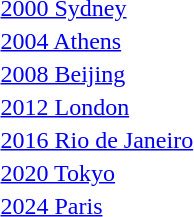<table>
<tr>
<td><a href='#'>2000 Sydney</a><br></td>
<td></td>
<td></td>
<td></td>
</tr>
<tr>
<td><a href='#'>2004 Athens</a><br></td>
<td></td>
<td></td>
<td></td>
</tr>
<tr valign="top">
<td rowspan=2><a href='#'>2008 Beijing</a><br></td>
<td rowspan=2></td>
<td rowspan=2></td>
<td></td>
</tr>
<tr>
<td></td>
</tr>
<tr valign="top">
<td rowspan=2><a href='#'>2012 London</a><br></td>
<td rowspan=2></td>
<td rowspan=2></td>
<td></td>
</tr>
<tr>
<td></td>
</tr>
<tr valign="top">
<td rowspan=2><a href='#'>2016 Rio de Janeiro</a><br></td>
<td rowspan=2></td>
<td rowspan=2></td>
<td></td>
</tr>
<tr>
<td></td>
</tr>
<tr valign="top">
<td rowspan=2><a href='#'>2020 Tokyo</a><br></td>
<td rowspan=2></td>
<td rowspan=2></td>
<td></td>
</tr>
<tr>
<td></td>
</tr>
<tr valign="top">
<td><a href='#'>2024 Paris</a><br></td>
<td></td>
<td></td>
<td><br></td>
</tr>
<tr>
</tr>
</table>
